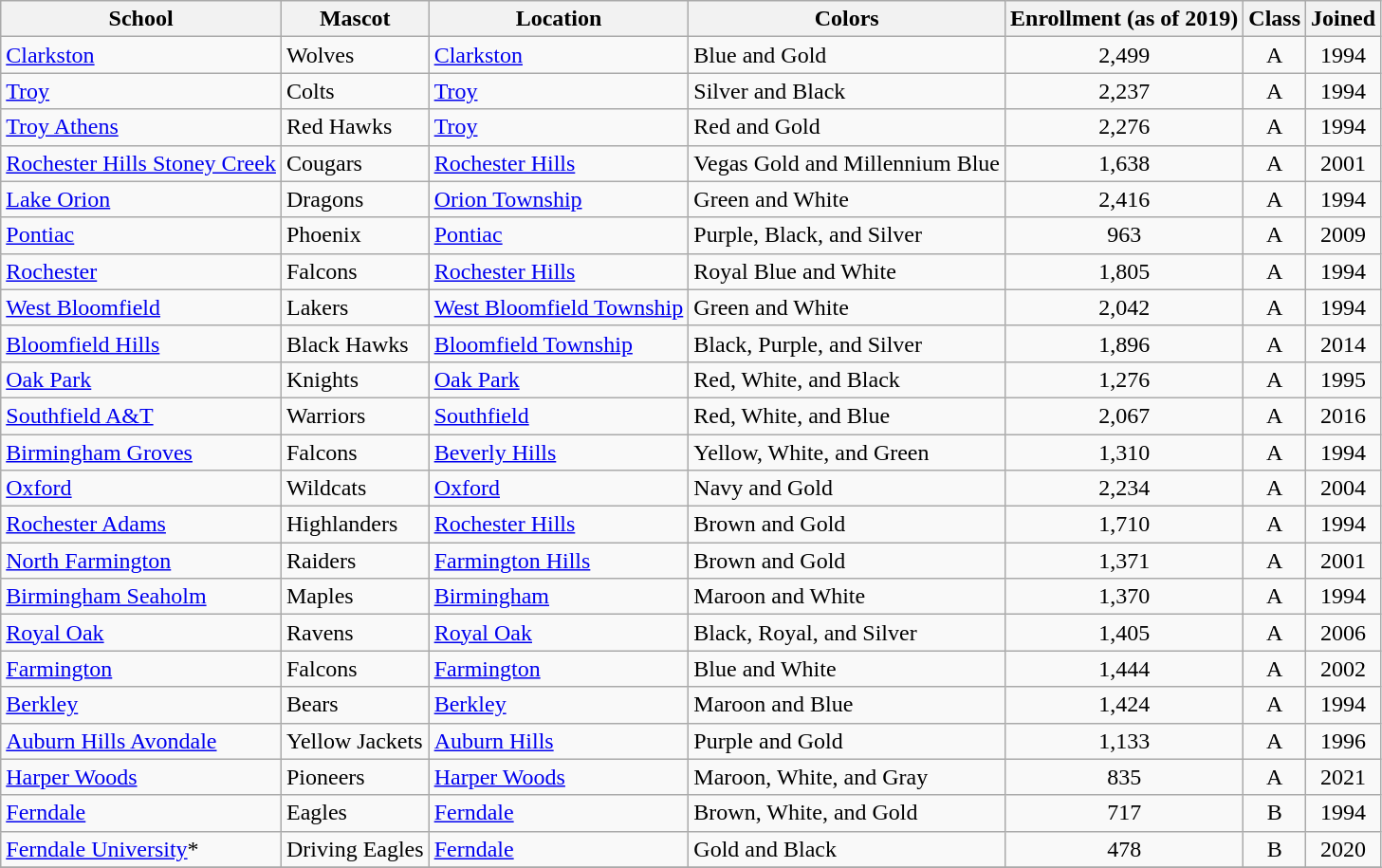<table class="wikitable sortable">
<tr>
<th>School</th>
<th>Mascot</th>
<th>Location</th>
<th>Colors</th>
<th>Enrollment (as of 2019)</th>
<th>Class</th>
<th>Joined</th>
</tr>
<tr>
<td><a href='#'>Clarkston</a></td>
<td>Wolves</td>
<td><a href='#'>Clarkston</a></td>
<td>Blue and Gold</td>
<td align="center">2,499</td>
<td align="center">A</td>
<td align="center">1994</td>
</tr>
<tr>
<td><a href='#'>Troy</a></td>
<td>Colts</td>
<td><a href='#'>Troy</a></td>
<td>Silver and Black</td>
<td align="center">2,237</td>
<td align="center">A</td>
<td align="center">1994</td>
</tr>
<tr>
<td><a href='#'>Troy Athens</a></td>
<td>Red Hawks</td>
<td><a href='#'>Troy</a></td>
<td>Red and Gold</td>
<td align="center">2,276</td>
<td align="center">A</td>
<td align="center">1994</td>
</tr>
<tr>
<td><a href='#'>Rochester Hills Stoney Creek</a></td>
<td>Cougars</td>
<td><a href='#'>Rochester Hills</a></td>
<td>Vegas Gold and Millennium Blue</td>
<td align="center">1,638</td>
<td align="center">A</td>
<td align="center">2001</td>
</tr>
<tr>
<td><a href='#'>Lake Orion</a></td>
<td>Dragons</td>
<td><a href='#'>Orion Township</a></td>
<td>Green and White</td>
<td align="center">2,416</td>
<td align="center">A</td>
<td align="center">1994</td>
</tr>
<tr>
<td><a href='#'>Pontiac</a></td>
<td>Phoenix</td>
<td><a href='#'>Pontiac</a></td>
<td>Purple, Black, and Silver</td>
<td align="center">963</td>
<td align="center">A</td>
<td align="center">2009</td>
</tr>
<tr>
<td><a href='#'>Rochester</a></td>
<td>Falcons</td>
<td><a href='#'>Rochester Hills</a></td>
<td>Royal Blue and White</td>
<td align="center">1,805</td>
<td align="center">A</td>
<td align="center">1994</td>
</tr>
<tr>
<td><a href='#'>West Bloomfield</a></td>
<td>Lakers</td>
<td><a href='#'>West Bloomfield Township</a></td>
<td>Green and White</td>
<td align="center">2,042</td>
<td align="center">A</td>
<td align="center">1994</td>
</tr>
<tr>
<td><a href='#'>Bloomfield Hills</a></td>
<td>Black Hawks</td>
<td><a href='#'>Bloomfield Township</a></td>
<td>Black, Purple, and Silver</td>
<td align="center">1,896</td>
<td align="center">A</td>
<td align="center">2014</td>
</tr>
<tr>
<td><a href='#'>Oak Park</a></td>
<td>Knights</td>
<td><a href='#'>Oak Park</a></td>
<td>Red, White, and Black</td>
<td align="center">1,276</td>
<td align="center">A</td>
<td align="center">1995</td>
</tr>
<tr>
<td><a href='#'>Southfield A&T</a></td>
<td>Warriors</td>
<td><a href='#'>Southfield</a></td>
<td>Red, White, and Blue</td>
<td align="center">2,067</td>
<td align="center">A</td>
<td align="center">2016</td>
</tr>
<tr>
<td><a href='#'>Birmingham Groves</a></td>
<td>Falcons</td>
<td><a href='#'>Beverly Hills</a></td>
<td>Yellow, White, and Green</td>
<td align="center">1,310</td>
<td align="center">A</td>
<td align="center">1994</td>
</tr>
<tr>
<td><a href='#'>Oxford</a></td>
<td>Wildcats</td>
<td><a href='#'>Oxford</a></td>
<td>Navy and Gold</td>
<td align="center">2,234</td>
<td align="center">A</td>
<td align="center">2004</td>
</tr>
<tr>
<td><a href='#'>Rochester Adams</a></td>
<td>Highlanders</td>
<td><a href='#'>Rochester Hills</a></td>
<td>Brown and Gold</td>
<td align="center">1,710</td>
<td align="center">A</td>
<td align="center">1994</td>
</tr>
<tr>
<td><a href='#'>North Farmington</a></td>
<td>Raiders</td>
<td><a href='#'>Farmington Hills</a></td>
<td>Brown and Gold</td>
<td align="center">1,371</td>
<td align="center">A</td>
<td align="center">2001</td>
</tr>
<tr>
<td><a href='#'>Birmingham Seaholm</a></td>
<td>Maples</td>
<td><a href='#'>Birmingham</a></td>
<td>Maroon and White</td>
<td align="center">1,370</td>
<td align="center">A</td>
<td align="center">1994</td>
</tr>
<tr>
<td><a href='#'>Royal Oak</a></td>
<td>Ravens</td>
<td><a href='#'>Royal Oak</a></td>
<td>Black, Royal, and Silver</td>
<td align="center">1,405</td>
<td align="center">A</td>
<td align="center">2006</td>
</tr>
<tr>
<td><a href='#'>Farmington</a></td>
<td>Falcons</td>
<td><a href='#'>Farmington</a></td>
<td>Blue and White</td>
<td align="center">1,444</td>
<td align="center">A</td>
<td align="center">2002</td>
</tr>
<tr>
<td><a href='#'>Berkley</a></td>
<td>Bears</td>
<td><a href='#'>Berkley</a></td>
<td>Maroon and Blue</td>
<td align="center">1,424</td>
<td align="center">A</td>
<td align="center">1994</td>
</tr>
<tr>
<td><a href='#'>Auburn Hills Avondale</a></td>
<td>Yellow Jackets</td>
<td><a href='#'>Auburn Hills</a></td>
<td>Purple and Gold</td>
<td align="center">1,133</td>
<td align="center">A</td>
<td align="center">1996</td>
</tr>
<tr>
<td><a href='#'>Harper Woods</a></td>
<td>Pioneers</td>
<td><a href='#'>Harper Woods</a></td>
<td>Maroon, White, and Gray</td>
<td align="center">835</td>
<td align="center">A</td>
<td align="center">2021</td>
</tr>
<tr>
<td><a href='#'>Ferndale</a></td>
<td>Eagles</td>
<td><a href='#'>Ferndale</a></td>
<td>Brown, White, and Gold</td>
<td align="center">717</td>
<td align="center">B</td>
<td align="center">1994</td>
</tr>
<tr>
<td><a href='#'>Ferndale University</a>*</td>
<td>Driving Eagles</td>
<td><a href='#'>Ferndale</a></td>
<td>Gold and Black</td>
<td align="center">478</td>
<td align="center">B</td>
<td align="center">2020</td>
</tr>
<tr>
</tr>
</table>
